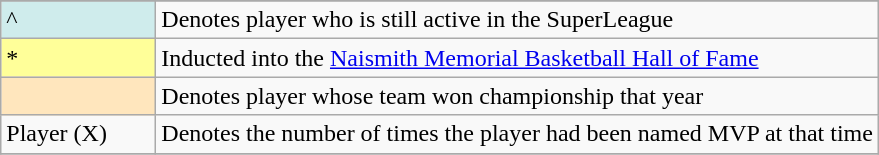<table class="wikitable">
<tr>
</tr>
<tr>
<td style="background-color:#CFECEC; border:1px solid #aaaaaa; width:6em">^</td>
<td>Denotes player who is still active in the SuperLeague</td>
</tr>
<tr>
<td style="background-color:#FFFF99; border:1px solid #aaaaaa; width:6em">*</td>
<td>Inducted into the <a href='#'>Naismith Memorial Basketball Hall of Fame</a></td>
</tr>
<tr>
<td style="background-color:#FFE6BD; border:1px solid #aaaaaa; width:6em"></td>
<td>Denotes player whose team won championship that year</td>
</tr>
<tr>
<td>Player (X)</td>
<td>Denotes the number of times the player had been named MVP at that time</td>
</tr>
<tr>
</tr>
</table>
